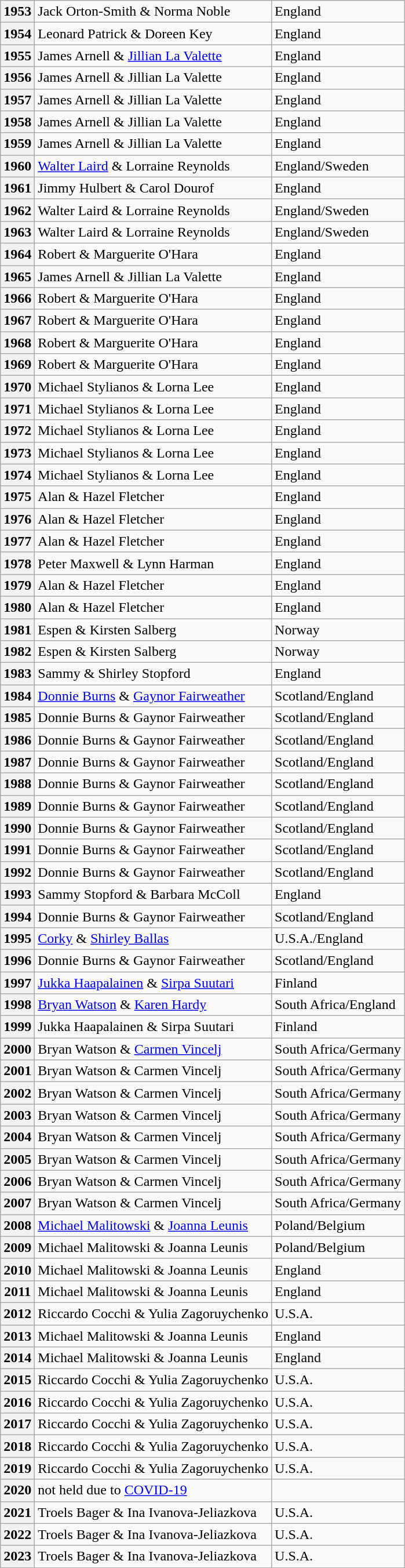<table class="wikitable">
<tr>
<th>1953</th>
<td>Jack Orton-Smith & Norma Noble</td>
<td>England</td>
</tr>
<tr>
<th>1954</th>
<td>Leonard Patrick & Doreen Key</td>
<td>England</td>
</tr>
<tr>
<th>1955</th>
<td>James Arnell & <a href='#'>Jillian La Valette</a></td>
<td>England</td>
</tr>
<tr>
<th>1956</th>
<td>James Arnell & Jillian La Valette</td>
<td>England</td>
</tr>
<tr>
<th>1957</th>
<td>James Arnell & Jillian La Valette</td>
<td>England</td>
</tr>
<tr>
<th>1958</th>
<td>James Arnell & Jillian La Valette</td>
<td>England</td>
</tr>
<tr>
<th>1959</th>
<td>James Arnell & Jillian La Valette</td>
<td>England</td>
</tr>
<tr>
<th>1960</th>
<td><a href='#'>Walter Laird</a> & Lorraine Reynolds</td>
<td>England/Sweden</td>
</tr>
<tr>
<th>1961</th>
<td>Jimmy Hulbert & Carol Dourof</td>
<td>England</td>
</tr>
<tr>
<th>1962</th>
<td>Walter Laird & Lorraine Reynolds</td>
<td>England/Sweden</td>
</tr>
<tr>
<th>1963</th>
<td>Walter Laird & Lorraine Reynolds</td>
<td>England/Sweden</td>
</tr>
<tr>
<th>1964</th>
<td>Robert & Marguerite O'Hara</td>
<td>England</td>
</tr>
<tr>
<th>1965</th>
<td>James Arnell & Jillian La Valette</td>
<td>England</td>
</tr>
<tr>
<th>1966</th>
<td>Robert & Marguerite O'Hara</td>
<td>England</td>
</tr>
<tr>
<th>1967</th>
<td>Robert & Marguerite O'Hara</td>
<td>England</td>
</tr>
<tr>
<th>1968</th>
<td>Robert & Marguerite O'Hara</td>
<td>England</td>
</tr>
<tr>
<th>1969</th>
<td>Robert & Marguerite O'Hara</td>
<td>England</td>
</tr>
<tr>
<th>1970</th>
<td>Michael Stylianos & Lorna Lee</td>
<td>England</td>
</tr>
<tr>
<th>1971</th>
<td>Michael Stylianos & Lorna Lee</td>
<td>England</td>
</tr>
<tr>
<th>1972</th>
<td>Michael Stylianos & Lorna Lee</td>
<td>England</td>
</tr>
<tr>
<th>1973</th>
<td>Michael Stylianos & Lorna Lee</td>
<td>England</td>
</tr>
<tr>
<th>1974</th>
<td>Michael Stylianos & Lorna Lee</td>
<td>England</td>
</tr>
<tr>
<th>1975</th>
<td>Alan & Hazel Fletcher</td>
<td>England</td>
</tr>
<tr>
<th>1976</th>
<td>Alan & Hazel Fletcher</td>
<td>England</td>
</tr>
<tr>
<th>1977</th>
<td>Alan & Hazel Fletcher</td>
<td>England</td>
</tr>
<tr>
<th>1978</th>
<td>Peter Maxwell & Lynn Harman</td>
<td>England</td>
</tr>
<tr>
<th>1979</th>
<td>Alan & Hazel Fletcher</td>
<td>England</td>
</tr>
<tr>
<th>1980</th>
<td>Alan & Hazel Fletcher</td>
<td>England</td>
</tr>
<tr>
<th>1981</th>
<td>Espen & Kirsten Salberg</td>
<td>Norway</td>
</tr>
<tr>
<th>1982</th>
<td>Espen & Kirsten Salberg</td>
<td>Norway</td>
</tr>
<tr>
<th>1983</th>
<td>Sammy & Shirley Stopford</td>
<td>England</td>
</tr>
<tr>
<th>1984</th>
<td><a href='#'>Donnie Burns</a> & <a href='#'>Gaynor Fairweather</a></td>
<td>Scotland/England</td>
</tr>
<tr>
<th>1985</th>
<td>Donnie Burns & Gaynor Fairweather</td>
<td>Scotland/England</td>
</tr>
<tr>
<th>1986</th>
<td>Donnie Burns & Gaynor Fairweather</td>
<td>Scotland/England</td>
</tr>
<tr>
<th>1987</th>
<td>Donnie Burns & Gaynor Fairweather</td>
<td>Scotland/England</td>
</tr>
<tr>
<th>1988</th>
<td>Donnie Burns & Gaynor Fairweather</td>
<td>Scotland/England</td>
</tr>
<tr>
<th>1989</th>
<td>Donnie Burns & Gaynor Fairweather</td>
<td>Scotland/England</td>
</tr>
<tr>
<th>1990</th>
<td>Donnie Burns & Gaynor Fairweather</td>
<td>Scotland/England</td>
</tr>
<tr>
<th>1991</th>
<td>Donnie Burns & Gaynor Fairweather</td>
<td>Scotland/England</td>
</tr>
<tr>
<th>1992</th>
<td>Donnie Burns & Gaynor Fairweather</td>
<td>Scotland/England</td>
</tr>
<tr>
<th>1993</th>
<td>Sammy Stopford & Barbara McColl</td>
<td>England</td>
</tr>
<tr>
<th>1994</th>
<td>Donnie Burns & Gaynor Fairweather</td>
<td>Scotland/England</td>
</tr>
<tr>
<th>1995</th>
<td><a href='#'>Corky</a> & <a href='#'>Shirley Ballas</a></td>
<td>U.S.A./England</td>
</tr>
<tr>
<th>1996</th>
<td>Donnie Burns & Gaynor Fairweather</td>
<td>Scotland/England</td>
</tr>
<tr>
<th>1997</th>
<td><a href='#'>Jukka Haapalainen</a> & <a href='#'>Sirpa Suutari</a></td>
<td>Finland</td>
</tr>
<tr>
<th>1998</th>
<td><a href='#'>Bryan Watson</a> & <a href='#'>Karen Hardy</a></td>
<td>South Africa/England</td>
</tr>
<tr>
<th>1999</th>
<td>Jukka Haapalainen & Sirpa Suutari</td>
<td>Finland</td>
</tr>
<tr>
<th>2000</th>
<td>Bryan Watson & <a href='#'>Carmen Vincelj</a></td>
<td>South Africa/Germany</td>
</tr>
<tr>
<th>2001</th>
<td>Bryan Watson & Carmen Vincelj</td>
<td>South Africa/Germany</td>
</tr>
<tr>
<th>2002</th>
<td>Bryan Watson & Carmen Vincelj</td>
<td>South Africa/Germany</td>
</tr>
<tr>
<th>2003</th>
<td>Bryan Watson & Carmen Vincelj</td>
<td>South Africa/Germany</td>
</tr>
<tr>
<th>2004</th>
<td>Bryan Watson & Carmen Vincelj</td>
<td>South Africa/Germany</td>
</tr>
<tr>
<th>2005</th>
<td>Bryan Watson & Carmen Vincelj</td>
<td>South Africa/Germany</td>
</tr>
<tr>
<th>2006</th>
<td>Bryan Watson & Carmen Vincelj</td>
<td>South Africa/Germany</td>
</tr>
<tr>
<th>2007</th>
<td>Bryan Watson & Carmen Vincelj</td>
<td>South Africa/Germany</td>
</tr>
<tr>
<th>2008</th>
<td><a href='#'>Michael Malitowski</a> & <a href='#'>Joanna Leunis</a></td>
<td>Poland/Belgium</td>
</tr>
<tr>
<th>2009</th>
<td>Michael Malitowski & Joanna Leunis</td>
<td>Poland/Belgium</td>
</tr>
<tr>
<th>2010</th>
<td>Michael Malitowski & Joanna Leunis</td>
<td>England</td>
</tr>
<tr>
<th>2011</th>
<td>Michael Malitowski & Joanna Leunis</td>
<td>England</td>
</tr>
<tr>
<th>2012</th>
<td>Riccardo Cocchi & Yulia Zagoruychenko</td>
<td>U.S.A.</td>
</tr>
<tr>
<th>2013</th>
<td>Michael Malitowski & Joanna Leunis</td>
<td>England</td>
</tr>
<tr>
<th>2014</th>
<td>Michael Malitowski & Joanna Leunis</td>
<td>England</td>
</tr>
<tr>
<th>2015</th>
<td>Riccardo Cocchi & Yulia Zagoruychenko</td>
<td>U.S.A.</td>
</tr>
<tr>
<th>2016</th>
<td>Riccardo Cocchi & Yulia Zagoruychenko</td>
<td>U.S.A.</td>
</tr>
<tr>
<th>2017</th>
<td>Riccardo Cocchi & Yulia Zagoruychenko</td>
<td>U.S.A.</td>
</tr>
<tr>
<th>2018</th>
<td>Riccardo Cocchi & Yulia Zagoruychenko</td>
<td>U.S.A.</td>
</tr>
<tr>
<th>2019</th>
<td>Riccardo Cocchi & Yulia Zagoruychenko</td>
<td>U.S.A.</td>
</tr>
<tr>
<th>2020</th>
<td>not held due to <a href='#'>COVID-19</a></td>
<td></td>
</tr>
<tr>
<th>2021</th>
<td>Troels Bager & Ina Ivanova-Jeliazkova</td>
<td>U.S.A.</td>
</tr>
<tr>
<th>2022</th>
<td>Troels Bager & Ina Ivanova-Jeliazkova</td>
<td>U.S.A.</td>
</tr>
<tr>
<th>2023</th>
<td>Troels Bager & Ina Ivanova-Jeliazkova</td>
<td>U.S.A.</td>
</tr>
<tr>
</tr>
</table>
